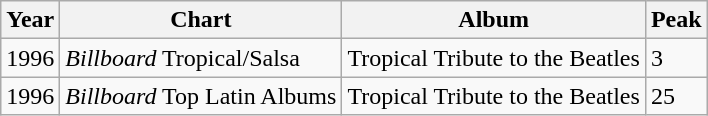<table class="wikitable">
<tr>
<th>Year</th>
<th>Chart </th>
<th>Album</th>
<th>Peak</th>
</tr>
<tr>
<td>1996</td>
<td><em>Billboard</em> Tropical/Salsa</td>
<td>Tropical Tribute to the Beatles</td>
<td>3</td>
</tr>
<tr>
<td>1996</td>
<td><em>Billboard</em> Top Latin Albums</td>
<td>Tropical Tribute to the Beatles</td>
<td>25</td>
</tr>
</table>
